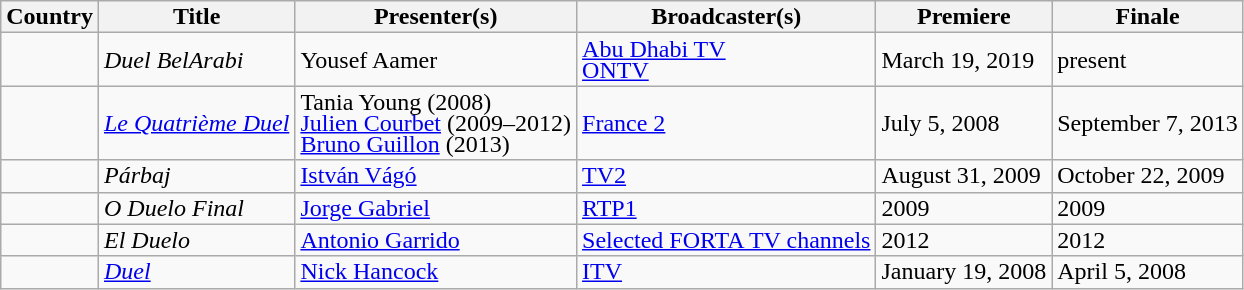<table class="wikitable" style="text-align:left; line-height:14px;">
<tr>
<th>Country</th>
<th>Title</th>
<th>Presenter(s)</th>
<th>Broadcaster(s)</th>
<th>Premiere</th>
<th>Finale</th>
</tr>
<tr>
<td></td>
<td><em>Duel BelArabi</em></td>
<td> Yousef Aamer</td>
<td><a href='#'>Abu Dhabi TV</a><br><a href='#'>ONTV</a></td>
<td>March 19, 2019</td>
<td>present</td>
</tr>
<tr>
<td></td>
<td><em><a href='#'>Le Quatrième Duel</a></em></td>
<td>Tania Young (2008)<br><a href='#'>Julien Courbet</a> (2009–2012)<br><a href='#'>Bruno Guillon</a> (2013)</td>
<td><a href='#'>France 2</a></td>
<td>July 5, 2008</td>
<td>September 7, 2013</td>
</tr>
<tr>
<td></td>
<td><em>Párbaj</em></td>
<td><a href='#'>István Vágó</a></td>
<td><a href='#'>TV2</a></td>
<td>August 31, 2009</td>
<td>October 22, 2009</td>
</tr>
<tr>
<td></td>
<td><em>O Duelo Final</em></td>
<td><a href='#'>Jorge Gabriel</a></td>
<td><a href='#'>RTP1</a></td>
<td>2009</td>
<td>2009</td>
</tr>
<tr>
<td></td>
<td><em>El Duelo</em></td>
<td><a href='#'>Antonio Garrido</a></td>
<td><a href='#'>Selected FORTA TV channels</a></td>
<td>2012</td>
<td>2012</td>
</tr>
<tr>
<td></td>
<td><a href='#'><em>Duel</em></a></td>
<td><a href='#'>Nick Hancock</a></td>
<td><a href='#'>ITV</a></td>
<td>January 19, 2008</td>
<td>April 5, 2008</td>
</tr>
</table>
